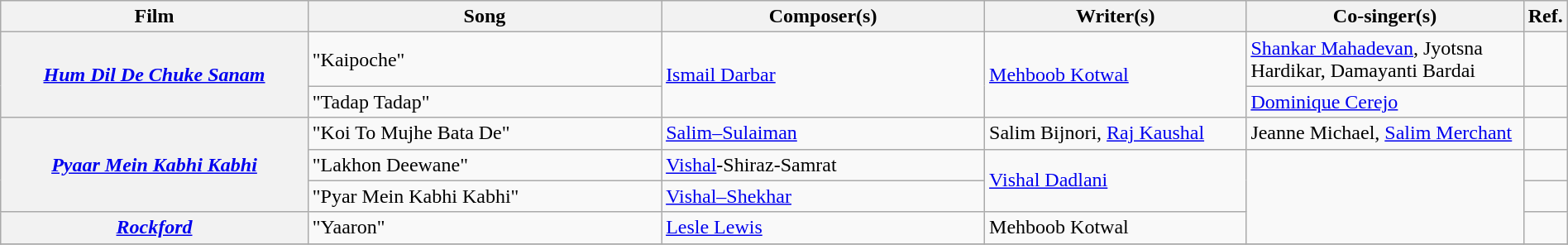<table class="wikitable plainrowheaders" width="100%" textcolor:#000;">
<tr>
<th scope="col" width=20%><strong>Film</strong></th>
<th scope="col" width=23%><strong>Song</strong></th>
<th scope="col" width=21%><strong>Composer(s)</strong></th>
<th scope="col" width=17%><strong>Writer(s)</strong></th>
<th scope="col" width=18%><strong>Co-singer(s)</strong></th>
<th scope="col" width=1%><strong>Ref.</strong></th>
</tr>
<tr>
<th scope="row" rowspan="2"><em><a href='#'>Hum Dil De Chuke Sanam</a></em></th>
<td>"Kaipoche"</td>
<td rowspan="2"><a href='#'>Ismail Darbar</a></td>
<td rowspan="2"><a href='#'>Mehboob Kotwal</a></td>
<td><a href='#'>Shankar Mahadevan</a>, Jyotsna Hardikar, Damayanti Bardai</td>
<td></td>
</tr>
<tr>
<td>"Tadap Tadap"</td>
<td><a href='#'>Dominique Cerejo</a></td>
<td></td>
</tr>
<tr>
<th scope="row" rowspan="3"><em><a href='#'>Pyaar Mein Kabhi Kabhi</a></em></th>
<td>"Koi To Mujhe Bata De"</td>
<td><a href='#'>Salim–Sulaiman</a></td>
<td>Salim Bijnori, <a href='#'>Raj Kaushal</a></td>
<td>Jeanne Michael, <a href='#'>Salim Merchant</a></td>
<td></td>
</tr>
<tr>
<td>"Lakhon Deewane"</td>
<td><a href='#'>Vishal</a>-Shiraz-Samrat</td>
<td rowspan="2"><a href='#'>Vishal Dadlani</a></td>
<td rowspan="3"></td>
<td></td>
</tr>
<tr>
<td>"Pyar Mein Kabhi Kabhi"</td>
<td><a href='#'>Vishal–Shekhar</a></td>
<td></td>
</tr>
<tr>
<th scope="row"><em><a href='#'>Rockford</a></em></th>
<td>"Yaaron"</td>
<td><a href='#'>Lesle Lewis</a></td>
<td>Mehboob Kotwal</td>
<td></td>
</tr>
<tr>
</tr>
</table>
